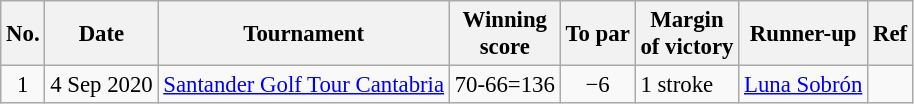<table class="wikitable" style="font-size:95%;">
<tr>
<th>No.</th>
<th>Date</th>
<th>Tournament</th>
<th>Winning<br>score</th>
<th>To par</th>
<th>Margin<br>of victory</th>
<th>Runner-up</th>
<th>Ref</th>
</tr>
<tr>
<td align=center>1</td>
<td align=right>4 Sep 2020</td>
<td><a href='#'>Santander Golf Tour Cantabria</a></td>
<td align=right>70-66=136</td>
<td align=center>−6</td>
<td>1 stroke</td>
<td> <a href='#'>Luna Sobrón</a></td>
<td></td>
</tr>
</table>
